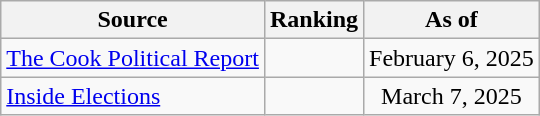<table class="wikitable" style="text-align:center">
<tr>
<th>Source</th>
<th>Ranking</th>
<th>As of</th>
</tr>
<tr>
<td align=left><a href='#'>The Cook Political Report</a></td>
<td></td>
<td>February 6, 2025</td>
</tr>
<tr>
<td align=left><a href='#'>Inside Elections</a></td>
<td></td>
<td>March 7, 2025</td>
</tr>
</table>
